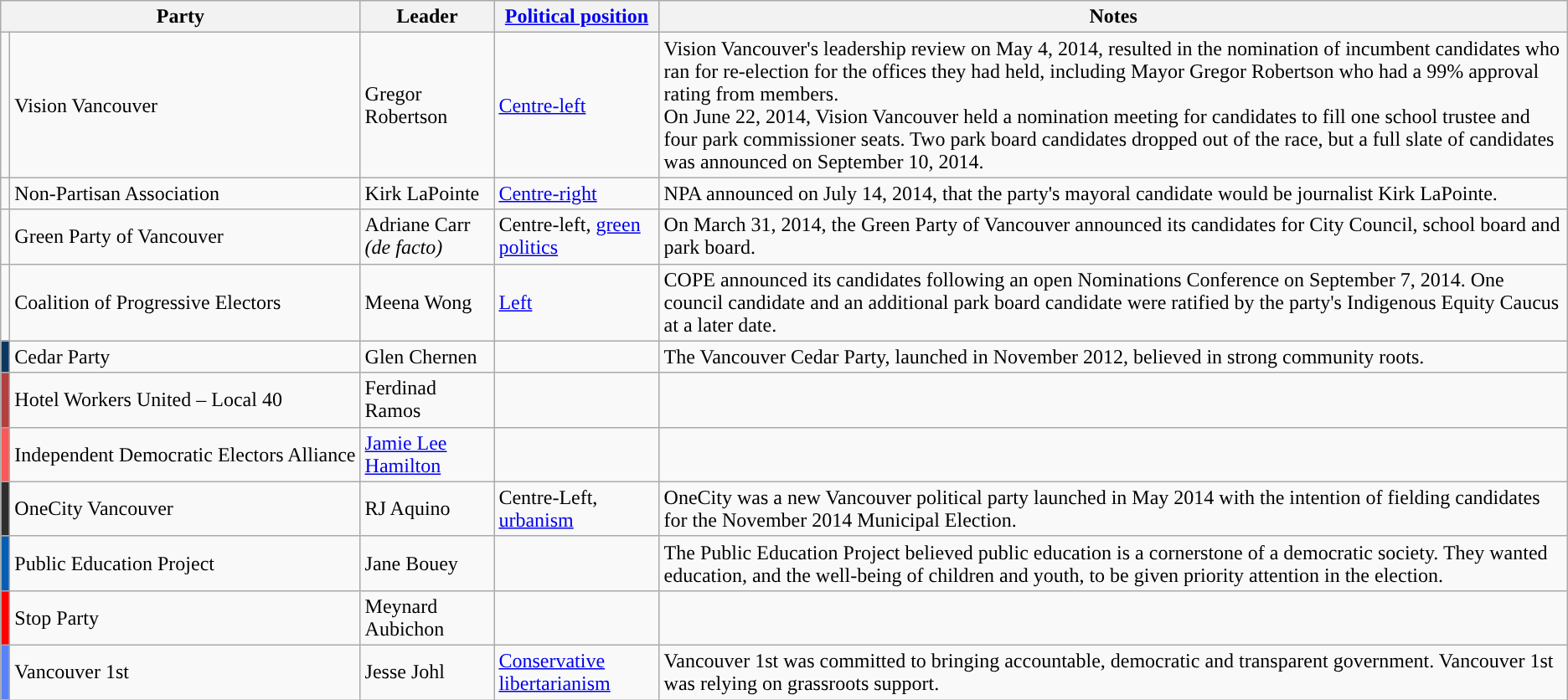<table class="wikitable">
<tr>
<th colspan="2">Party</th>
<th>Leader</th>
<th><a href='#'>Political position</a></th>
<th>Notes</th>
</tr>
<tr>
<td style="background:"></td>
<td>Vision Vancouver</td>
<td>Gregor Robertson</td>
<td><a href='#'>Centre-left</a></td>
<td>Vision Vancouver's leadership review on May 4, 2014, resulted in the nomination of incumbent candidates who ran for re-election for the offices they had held, including Mayor Gregor Robertson who had a 99% approval rating from members.<br>On June 22, 2014, Vision Vancouver held a nomination meeting for candidates to fill one school trustee and four park commissioner seats. Two park board candidates dropped out of the race, but a full slate of candidates was announced on September 10, 2014.</td>
</tr>
<tr>
<td style="background:"></td>
<td>Non-Partisan Association</td>
<td>Kirk LaPointe</td>
<td><a href='#'>Centre-right</a></td>
<td>NPA announced on July 14, 2014, that the party's mayoral candidate would be journalist Kirk LaPointe.</td>
</tr>
<tr>
<td style="background:"></td>
<td>Green Party of Vancouver</td>
<td>Adriane Carr <em>(de facto)</em></td>
<td>Centre-left, <a href='#'>green politics</a></td>
<td>On March 31, 2014, the Green Party of Vancouver announced its candidates for City Council, school board and park board.</td>
</tr>
<tr>
<td style="background:"></td>
<td nowrap>Coalition of Progressive Electors</td>
<td>Meena Wong</td>
<td><a href='#'>Left</a></td>
<td>COPE announced its candidates following an open Nominations Conference on September 7, 2014. One council candidate and an additional park board candidate were ratified by the party's Indigenous Equity Caucus at a later date.</td>
</tr>
<tr>
<td style="background:#0B3861;"></td>
<td nowrap>Cedar Party</td>
<td>Glen Chernen</td>
<td></td>
<td>The Vancouver Cedar Party, launched in November 2012, believed in strong community roots.</td>
</tr>
<tr>
<td style="background:#B43F3F;"></td>
<td nowrap>Hotel Workers United – Local 40</td>
<td>Ferdinad Ramos</td>
<td></td>
<td></td>
</tr>
<tr>
<td style="background:#FA5858;"></td>
<td nowrap>Independent Democratic Electors Alliance</td>
<td><a href='#'>Jamie Lee Hamilton</a></td>
<td></td>
<td></td>
</tr>
<tr>
<td style="background:#2E2E2E;"></td>
<td nowrap>OneCity Vancouver</td>
<td>RJ Aquino</td>
<td>Centre-Left, <a href='#'>urbanism</a></td>
<td>OneCity was a new Vancouver political party launched in May 2014 with the intention of fielding candidates for the November 2014 Municipal Election.</td>
</tr>
<tr>
<td style="background:#045FB4;"></td>
<td nowrap>Public Education Project</td>
<td>Jane Bouey</td>
<td></td>
<td>The Public Education Project believed public education is a cornerstone of a democratic society. They wanted education, and the well-being of children and youth, to be given priority attention in the election.</td>
</tr>
<tr>
<td style="background:red;"></td>
<td nowrap>Stop Party</td>
<td>Meynard Aubichon</td>
<td></td>
<td></td>
</tr>
<tr>
<td style="background:#5882FA;"></td>
<td nowrap>Vancouver 1st</td>
<td>Jesse Johl</td>
<td><a href='#'>Conservative libertarianism</a></td>
<td>Vancouver 1st was committed to bringing accountable, democratic and transparent government. Vancouver 1st was relying on grassroots support.</td>
</tr>
</table>
